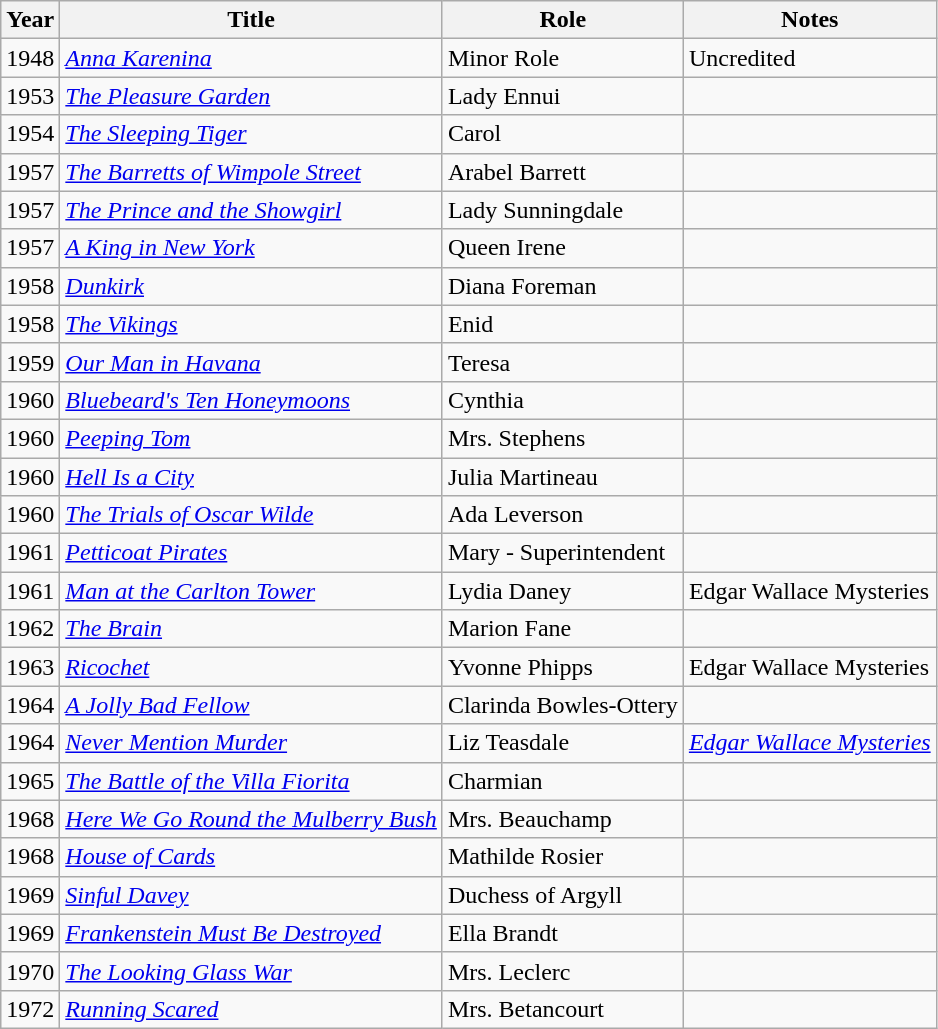<table class="wikitable">
<tr>
<th>Year</th>
<th>Title</th>
<th>Role</th>
<th>Notes</th>
</tr>
<tr>
<td>1948</td>
<td><em><a href='#'>Anna Karenina</a></em></td>
<td>Minor Role</td>
<td>Uncredited</td>
</tr>
<tr>
<td>1953</td>
<td><em><a href='#'>The Pleasure Garden</a></em></td>
<td>Lady Ennui</td>
<td></td>
</tr>
<tr>
<td>1954</td>
<td><em><a href='#'>The Sleeping Tiger</a></em></td>
<td>Carol</td>
<td></td>
</tr>
<tr>
<td>1957</td>
<td><em><a href='#'>The Barretts of Wimpole Street</a></em></td>
<td>Arabel Barrett</td>
<td></td>
</tr>
<tr>
<td>1957</td>
<td><em><a href='#'>The Prince and the Showgirl</a></em></td>
<td>Lady Sunningdale</td>
<td></td>
</tr>
<tr>
<td>1957</td>
<td><em><a href='#'>A King in New York</a></em></td>
<td>Queen Irene</td>
<td></td>
</tr>
<tr>
<td>1958</td>
<td><em><a href='#'>Dunkirk</a></em></td>
<td>Diana Foreman</td>
<td></td>
</tr>
<tr>
<td>1958</td>
<td><em><a href='#'>The Vikings</a></em></td>
<td>Enid</td>
<td></td>
</tr>
<tr>
<td>1959</td>
<td><em><a href='#'>Our Man in Havana</a></em></td>
<td>Teresa</td>
<td></td>
</tr>
<tr>
<td>1960</td>
<td><em><a href='#'>Bluebeard's Ten Honeymoons</a></em></td>
<td>Cynthia</td>
<td></td>
</tr>
<tr>
<td>1960</td>
<td><em><a href='#'>Peeping Tom</a></em></td>
<td>Mrs. Stephens</td>
<td></td>
</tr>
<tr>
<td>1960</td>
<td><em><a href='#'>Hell Is a City</a></em></td>
<td>Julia Martineau</td>
<td></td>
</tr>
<tr>
<td>1960</td>
<td><em><a href='#'>The Trials of Oscar Wilde</a></em></td>
<td>Ada Leverson</td>
<td></td>
</tr>
<tr>
<td>1961</td>
<td><em><a href='#'>Petticoat Pirates</a></em></td>
<td>Mary - Superintendent</td>
<td></td>
</tr>
<tr>
<td>1961</td>
<td><em><a href='#'>Man at the Carlton Tower</a></em></td>
<td>Lydia Daney</td>
<td>Edgar Wallace Mysteries</td>
</tr>
<tr>
<td>1962</td>
<td><em><a href='#'>The Brain</a></em></td>
<td>Marion Fane</td>
<td></td>
</tr>
<tr>
<td>1963</td>
<td><em><a href='#'>Ricochet</a></em></td>
<td>Yvonne Phipps</td>
<td>Edgar Wallace Mysteries</td>
</tr>
<tr>
<td>1964</td>
<td><em><a href='#'>A Jolly Bad Fellow</a></em></td>
<td>Clarinda Bowles-Ottery</td>
<td></td>
</tr>
<tr>
<td>1964</td>
<td><em><a href='#'>Never Mention Murder</a></em></td>
<td>Liz Teasdale</td>
<td><em><a href='#'>Edgar Wallace Mysteries</a></em></td>
</tr>
<tr>
<td>1965</td>
<td><em><a href='#'>The Battle of the Villa Fiorita</a></em></td>
<td>Charmian</td>
<td></td>
</tr>
<tr>
<td>1968</td>
<td><em><a href='#'>Here We Go Round the Mulberry Bush</a></em></td>
<td>Mrs. Beauchamp</td>
<td></td>
</tr>
<tr>
<td>1968</td>
<td><em><a href='#'>House of Cards</a></em></td>
<td>Mathilde Rosier</td>
<td></td>
</tr>
<tr>
<td>1969</td>
<td><em><a href='#'>Sinful Davey</a></em></td>
<td>Duchess of Argyll</td>
<td></td>
</tr>
<tr>
<td>1969</td>
<td><em><a href='#'>Frankenstein Must Be Destroyed</a></em></td>
<td>Ella Brandt</td>
<td></td>
</tr>
<tr>
<td>1970</td>
<td><em><a href='#'>The Looking Glass War</a></em></td>
<td>Mrs. Leclerc</td>
<td></td>
</tr>
<tr>
<td>1972</td>
<td><em><a href='#'>Running Scared</a></em></td>
<td>Mrs. Betancourt</td>
<td></td>
</tr>
</table>
